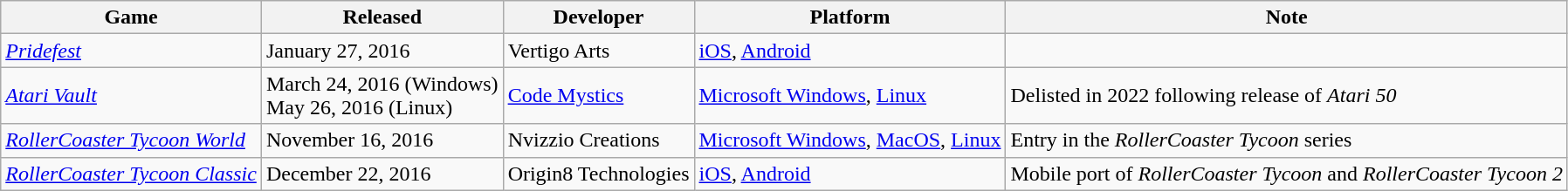<table class="wikitable sortable">
<tr>
<th>Game</th>
<th>Released</th>
<th>Developer</th>
<th>Platform</th>
<th>Note</th>
</tr>
<tr>
<td><em><a href='#'>Pridefest</a></em></td>
<td>January 27, 2016</td>
<td>Vertigo Arts</td>
<td><a href='#'>iOS</a>, <a href='#'>Android</a></td>
<td></td>
</tr>
<tr>
<td><em><a href='#'>Atari Vault</a></em></td>
<td>March 24, 2016 (Windows)<br>May 26, 2016 (Linux)</td>
<td><a href='#'>Code Mystics</a></td>
<td><a href='#'>Microsoft Windows</a>, <a href='#'>Linux</a></td>
<td>Delisted in 2022 following release of <em>Atari 50</em></td>
</tr>
<tr>
<td><em><a href='#'>RollerCoaster Tycoon World</a></em></td>
<td>November 16, 2016</td>
<td>Nvizzio Creations</td>
<td><a href='#'>Microsoft Windows</a>, <a href='#'>MacOS</a>, <a href='#'>Linux</a></td>
<td>Entry in the <em>RollerCoaster Tycoon</em> series</td>
</tr>
<tr>
<td><em><a href='#'>RollerCoaster Tycoon Classic</a></em></td>
<td>December 22, 2016</td>
<td>Origin8 Technologies</td>
<td><a href='#'>iOS</a>, <a href='#'>Android</a></td>
<td>Mobile port of <em>RollerCoaster Tycoon</em> and <em>RollerCoaster Tycoon 2</em></td>
</tr>
</table>
